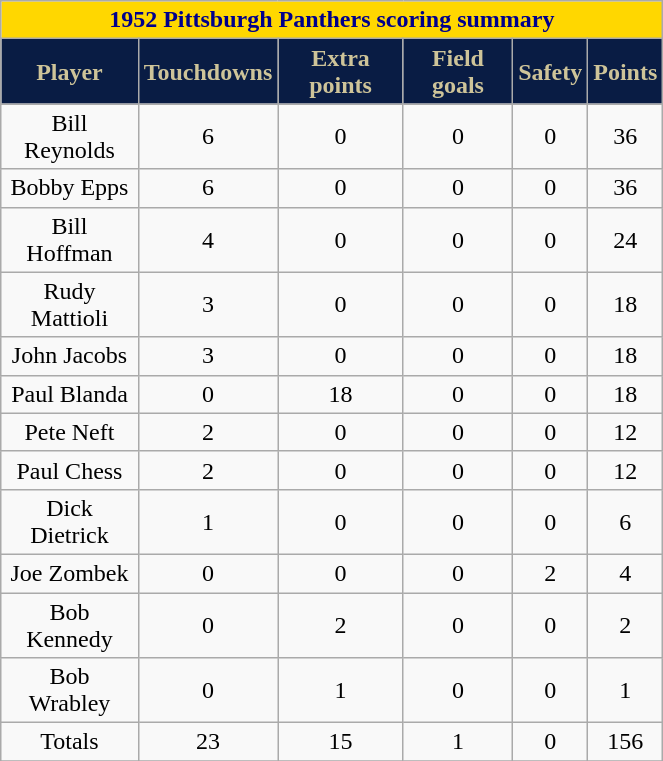<table class="wikitable" width="35%">
<tr>
<th colspan="10" style="background:gold; color:darkblue; text-align: center;"><strong>1952 Pittsburgh Panthers scoring summary</strong></th>
</tr>
<tr align="center"  style="background:#091C44;color:#CEC499;">
<td><strong>Player</strong></td>
<td><strong>Touchdowns</strong></td>
<td><strong>Extra points</strong></td>
<td><strong>Field goals</strong></td>
<td><strong>Safety</strong></td>
<td><strong>Points</strong></td>
</tr>
<tr align="center" bgcolor="">
<td>Bill Reynolds</td>
<td>6</td>
<td>0</td>
<td>0</td>
<td>0</td>
<td>36</td>
</tr>
<tr align="center" bgcolor="">
<td>Bobby Epps</td>
<td>6</td>
<td>0</td>
<td>0</td>
<td>0</td>
<td>36</td>
</tr>
<tr align="center" bgcolor="">
<td>Bill Hoffman</td>
<td>4</td>
<td>0</td>
<td>0</td>
<td>0</td>
<td>24</td>
</tr>
<tr align="center" bgcolor="">
<td>Rudy Mattioli</td>
<td>3</td>
<td>0</td>
<td>0</td>
<td>0</td>
<td>18</td>
</tr>
<tr align="center" bgcolor="">
<td>John Jacobs</td>
<td>3</td>
<td>0</td>
<td>0</td>
<td>0</td>
<td>18</td>
</tr>
<tr align="center" bgcolor="">
<td>Paul Blanda</td>
<td>0</td>
<td>18</td>
<td>0</td>
<td>0</td>
<td>18</td>
</tr>
<tr align="center" bgcolor="">
<td>Pete Neft</td>
<td>2</td>
<td>0</td>
<td>0</td>
<td>0</td>
<td>12</td>
</tr>
<tr align="center" bgcolor="">
<td>Paul Chess</td>
<td>2</td>
<td>0</td>
<td>0</td>
<td>0</td>
<td>12</td>
</tr>
<tr align="center" bgcolor="">
<td>Dick Dietrick</td>
<td>1</td>
<td>0</td>
<td>0</td>
<td>0</td>
<td>6</td>
</tr>
<tr align="center" bgcolor="">
<td>Joe Zombek</td>
<td>0</td>
<td>0</td>
<td>0</td>
<td>2</td>
<td>4</td>
</tr>
<tr align="center" bgcolor="">
<td>Bob Kennedy</td>
<td>0</td>
<td>2</td>
<td>0</td>
<td>0</td>
<td>2</td>
</tr>
<tr align="center" bgcolor="">
<td>Bob Wrabley</td>
<td>0</td>
<td>1</td>
<td>0</td>
<td>0</td>
<td>1</td>
</tr>
<tr align="center" bgcolor="">
<td>Totals</td>
<td>23</td>
<td>15</td>
<td>1</td>
<td>0</td>
<td>156</td>
</tr>
<tr align="center" bgcolor="">
</tr>
</table>
